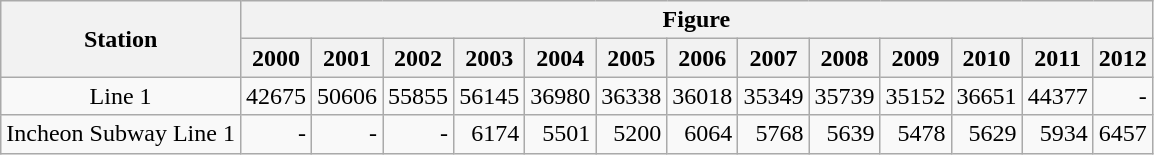<table class="wikitable">
<tr>
<th rowspan="2">Station</th>
<th colspan="13">Figure</th>
</tr>
<tr>
<th>2000</th>
<th>2001</th>
<th>2002</th>
<th>2003</th>
<th>2004</th>
<th>2005</th>
<th>2006</th>
<th>2007</th>
<th>2008</th>
<th>2009</th>
<th>2010</th>
<th>2011</th>
<th>2012</th>
</tr>
<tr ---->
<td align="center">Line 1</td>
<td align="right">42675</td>
<td align="right">50606</td>
<td align="right">55855</td>
<td align="right">56145</td>
<td align="right">36980</td>
<td align="right">36338</td>
<td align="right">36018</td>
<td align="right">35349</td>
<td align="right">35739</td>
<td align="right">35152</td>
<td align="right">36651</td>
<td align="right">44377</td>
<td align="right">-</td>
</tr>
<tr ---->
<td align="center">Incheon Subway Line 1</td>
<td align="right">-</td>
<td align="right">-</td>
<td align="right">-</td>
<td align="right">6174</td>
<td align="right">5501</td>
<td align="right">5200</td>
<td align="right">6064</td>
<td align="right">5768</td>
<td align="right">5639</td>
<td align="right">5478</td>
<td align="right">5629</td>
<td align="right">5934</td>
<td align="right">6457</td>
</tr>
</table>
